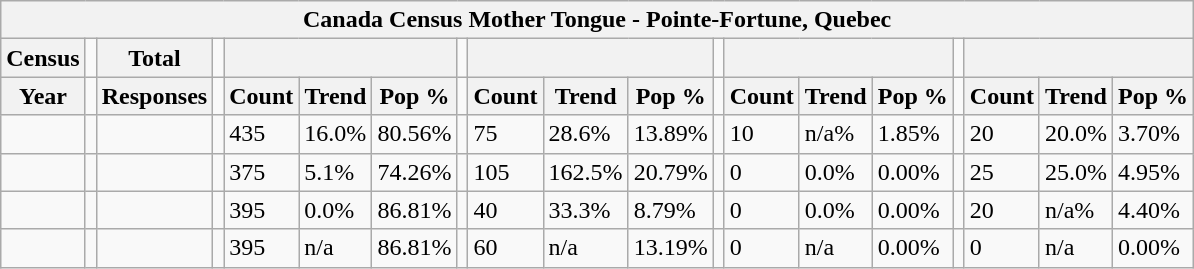<table class="wikitable">
<tr>
<th colspan="19">Canada Census Mother Tongue - Pointe-Fortune, Quebec</th>
</tr>
<tr>
<th>Census</th>
<td></td>
<th>Total</th>
<td colspan="1"></td>
<th colspan="3"></th>
<td colspan="1"></td>
<th colspan="3"></th>
<td colspan="1"></td>
<th colspan="3"></th>
<td colspan="1"></td>
<th colspan="3"></th>
</tr>
<tr>
<th>Year</th>
<td></td>
<th>Responses</th>
<td></td>
<th>Count</th>
<th>Trend</th>
<th>Pop %</th>
<td></td>
<th>Count</th>
<th>Trend</th>
<th>Pop %</th>
<td></td>
<th>Count</th>
<th>Trend</th>
<th>Pop %</th>
<td></td>
<th>Count</th>
<th>Trend</th>
<th>Pop %</th>
</tr>
<tr>
<td></td>
<td></td>
<td></td>
<td></td>
<td>435</td>
<td> 16.0%</td>
<td>80.56%</td>
<td></td>
<td>75</td>
<td> 28.6%</td>
<td>13.89%</td>
<td></td>
<td>10</td>
<td> n/a%</td>
<td>1.85%</td>
<td></td>
<td>20</td>
<td> 20.0%</td>
<td>3.70%</td>
</tr>
<tr>
<td></td>
<td></td>
<td></td>
<td></td>
<td>375</td>
<td> 5.1%</td>
<td>74.26%</td>
<td></td>
<td>105</td>
<td> 162.5%</td>
<td>20.79%</td>
<td></td>
<td>0</td>
<td> 0.0%</td>
<td>0.00%</td>
<td></td>
<td>25</td>
<td> 25.0%</td>
<td>4.95%</td>
</tr>
<tr>
<td></td>
<td></td>
<td></td>
<td></td>
<td>395</td>
<td> 0.0%</td>
<td>86.81%</td>
<td></td>
<td>40</td>
<td> 33.3%</td>
<td>8.79%</td>
<td></td>
<td>0</td>
<td> 0.0%</td>
<td>0.00%</td>
<td></td>
<td>20</td>
<td> n/a%</td>
<td>4.40%</td>
</tr>
<tr>
<td></td>
<td></td>
<td></td>
<td></td>
<td>395</td>
<td>n/a</td>
<td>86.81%</td>
<td></td>
<td>60</td>
<td>n/a</td>
<td>13.19%</td>
<td></td>
<td>0</td>
<td>n/a</td>
<td>0.00%</td>
<td></td>
<td>0</td>
<td>n/a</td>
<td>0.00%</td>
</tr>
</table>
